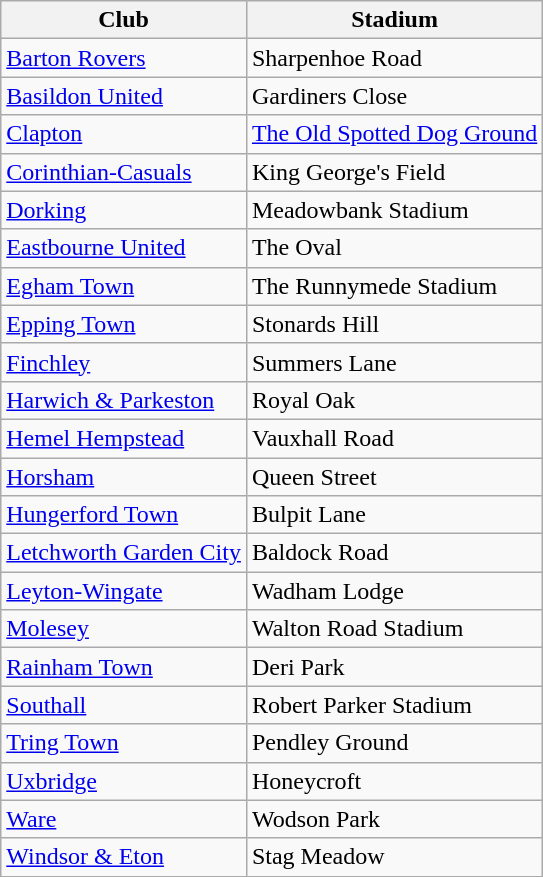<table class="wikitable sortable">
<tr>
<th>Club</th>
<th>Stadium</th>
</tr>
<tr>
<td><a href='#'>Barton Rovers</a></td>
<td>Sharpenhoe Road</td>
</tr>
<tr>
<td><a href='#'>Basildon United</a></td>
<td>Gardiners Close</td>
</tr>
<tr>
<td><a href='#'>Clapton</a></td>
<td><a href='#'>The Old Spotted Dog Ground</a></td>
</tr>
<tr>
<td><a href='#'>Corinthian-Casuals</a></td>
<td>King George's Field</td>
</tr>
<tr>
<td><a href='#'>Dorking</a></td>
<td>Meadowbank Stadium</td>
</tr>
<tr>
<td><a href='#'>Eastbourne United</a></td>
<td>The Oval</td>
</tr>
<tr>
<td><a href='#'>Egham Town</a></td>
<td>The Runnymede Stadium</td>
</tr>
<tr>
<td><a href='#'>Epping Town</a></td>
<td>Stonards Hill</td>
</tr>
<tr>
<td><a href='#'>Finchley</a></td>
<td>Summers Lane</td>
</tr>
<tr>
<td><a href='#'>Harwich & Parkeston</a></td>
<td>Royal Oak</td>
</tr>
<tr>
<td><a href='#'>Hemel Hempstead</a></td>
<td>Vauxhall Road</td>
</tr>
<tr>
<td><a href='#'>Horsham</a></td>
<td>Queen Street</td>
</tr>
<tr>
<td><a href='#'>Hungerford Town</a></td>
<td>Bulpit Lane</td>
</tr>
<tr>
<td><a href='#'>Letchworth Garden City</a></td>
<td>Baldock Road</td>
</tr>
<tr>
<td><a href='#'>Leyton-Wingate</a></td>
<td>Wadham Lodge</td>
</tr>
<tr>
<td><a href='#'>Molesey</a></td>
<td>Walton Road Stadium</td>
</tr>
<tr>
<td><a href='#'>Rainham Town</a></td>
<td>Deri Park</td>
</tr>
<tr>
<td><a href='#'>Southall</a></td>
<td>Robert Parker Stadium</td>
</tr>
<tr>
<td><a href='#'>Tring Town</a></td>
<td>Pendley Ground</td>
</tr>
<tr>
<td><a href='#'>Uxbridge</a></td>
<td>Honeycroft</td>
</tr>
<tr>
<td><a href='#'>Ware</a></td>
<td>Wodson Park</td>
</tr>
<tr>
<td><a href='#'>Windsor & Eton</a></td>
<td>Stag Meadow</td>
</tr>
</table>
